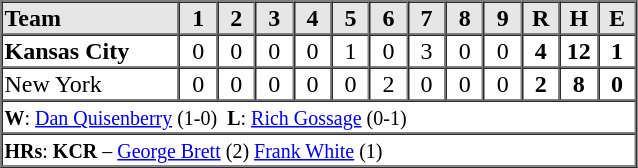<table border=1 cellspacing=0 width=425 style="margin-left:3em;">
<tr style="text-align:center; background-color:#e6e6e6;">
<th align=left width=28%>Team</th>
<th width=6%>1</th>
<th width=6%>2</th>
<th width=6%>3</th>
<th width=6%>4</th>
<th width=6%>5</th>
<th width=6%>6</th>
<th width=6%>7</th>
<th width=6%>8</th>
<th width=6%>9</th>
<th width=6%>R</th>
<th width=6%>H</th>
<th width=6%>E</th>
</tr>
<tr style="text-align:center;">
<td align=left><strong>Kansas City</strong></td>
<td>0</td>
<td>0</td>
<td>0</td>
<td>0</td>
<td>1</td>
<td>0</td>
<td>3</td>
<td>0</td>
<td>0</td>
<td><strong>4</strong></td>
<td><strong>12</strong></td>
<td><strong>1</strong></td>
</tr>
<tr style="text-align:center;">
<td align=left>New York</td>
<td>0</td>
<td>0</td>
<td>0</td>
<td>0</td>
<td>0</td>
<td>2</td>
<td>0</td>
<td>0</td>
<td>0</td>
<td><strong>2</strong></td>
<td><strong>8</strong></td>
<td><strong>0</strong></td>
</tr>
<tr style="text-align:left;">
<td colspan=13><small><strong>W</strong>: <a href='#'>Dan Quisenberry</a> (1-0)  <strong>L</strong>: <a href='#'>Rich Gossage</a> (0-1)</small></td>
</tr>
<tr style="text-align:left;">
<td colspan=13><small><strong>HRs</strong>: <strong>KCR</strong> – <a href='#'>George Brett</a> (2) <a href='#'>Frank White</a> (1)</small></td>
</tr>
</table>
